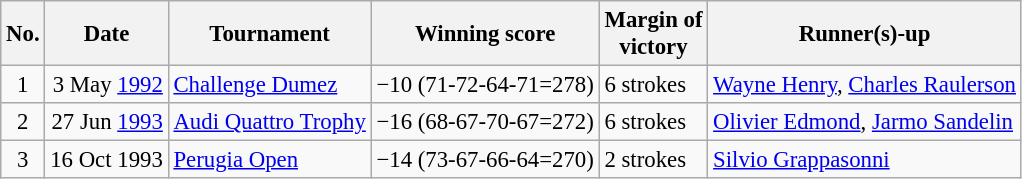<table class="wikitable" style="font-size:95%;">
<tr>
<th>No.</th>
<th>Date</th>
<th>Tournament</th>
<th>Winning score</th>
<th>Margin of<br>victory</th>
<th>Runner(s)-up</th>
</tr>
<tr>
<td align=center>1</td>
<td align=right>3 May <a href='#'>1992</a></td>
<td><a href='#'>Challenge Dumez</a></td>
<td>−10 (71-72-64-71=278)</td>
<td>6 strokes</td>
<td> <a href='#'>Wayne Henry</a>,  <a href='#'>Charles Raulerson</a></td>
</tr>
<tr>
<td align=center>2</td>
<td align=right>27 Jun <a href='#'>1993</a></td>
<td><a href='#'>Audi Quattro Trophy</a></td>
<td>−16 (68-67-70-67=272)</td>
<td>6 strokes</td>
<td> <a href='#'>Olivier Edmond</a>,  <a href='#'>Jarmo Sandelin</a></td>
</tr>
<tr>
<td align=center>3</td>
<td align=right>16 Oct 1993</td>
<td><a href='#'>Perugia Open</a></td>
<td>−14 (73-67-66-64=270)</td>
<td>2 strokes</td>
<td> <a href='#'>Silvio Grappasonni</a></td>
</tr>
</table>
